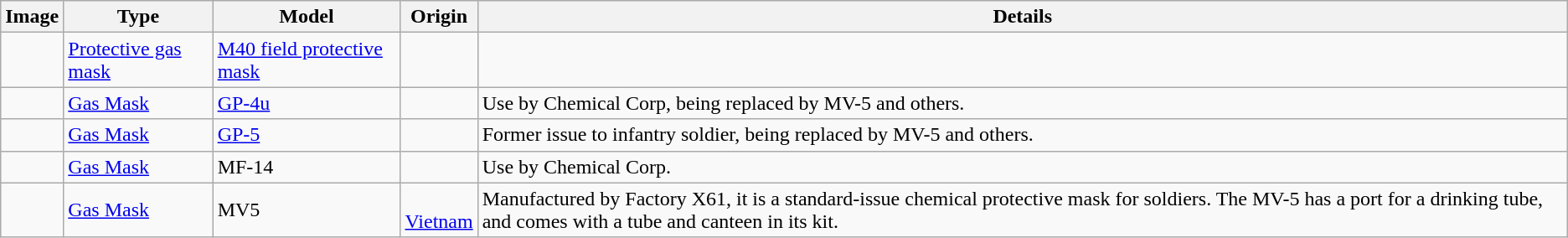<table class="wikitable">
<tr>
<th style="text-align: center;">Image</th>
<th style="text-align: center;">Type</th>
<th style="text-align: center;">Model</th>
<th style="text-align: center;">Origin</th>
<th style="text-align: center;">Details</th>
</tr>
<tr>
<td></td>
<td><a href='#'>Protective gas mask</a></td>
<td><a href='#'>M40 field protective mask</a></td>
<td></td>
<td></td>
</tr>
<tr>
<td></td>
<td><a href='#'>Gas Mask</a></td>
<td><a href='#'>GP-4u</a></td>
<td></td>
<td>Use by Chemical Corp, being replaced by MV-5 and others.</td>
</tr>
<tr>
<td><br></td>
<td><a href='#'>Gas Mask</a></td>
<td><a href='#'>GP-5</a></td>
<td></td>
<td>Former issue to infantry soldier, being replaced by MV-5 and others.</td>
</tr>
<tr>
<td></td>
<td><a href='#'>Gas Mask</a></td>
<td>MF-14</td>
<td></td>
<td>Use by Chemical Corp.</td>
</tr>
<tr>
<td></td>
<td><a href='#'>Gas Mask</a></td>
<td>MV5</td>
<td><br><a href='#'>Vietnam</a></td>
<td>Manufactured by Factory X61, it is a standard-issue chemical protective mask for soldiers. The MV-5 has a port for a drinking tube, and comes with a tube and canteen in its kit.</td>
</tr>
</table>
